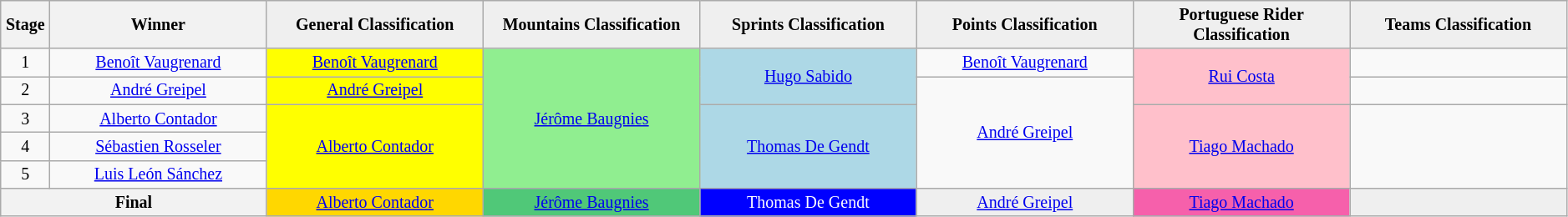<table class="wikitable" style="text-align: center; font-size:smaller;">
<tr style="background-color: #efefef;">
<th width="1%">Stage</th>
<th width="12%">Winner</th>
<th style="background:#EFEFEF;" width="12%">General Classification<br></th>
<th style="background:#EFEFEF;" width="12%">Mountains Classification<br></th>
<th style="background:#EFEFEF"  width="12%">Sprints Classification<br></th>
<th style="background:#EFEFEF"  width="12%">Points Classification<br></th>
<th style="background:#EFEFEF"  width="12%">Portuguese Rider Classification<br></th>
<th style="background:#EFEFEF;" width="12%">Teams Classification</th>
</tr>
<tr>
<td>1</td>
<td><a href='#'>Benoît Vaugrenard</a></td>
<td style="background:yellow;" rowspan="1"><a href='#'>Benoît Vaugrenard</a></td>
<td style="background:lightgreen;" rowspan="5"><a href='#'>Jérôme Baugnies</a></td>
<td style="background:lightblue;" rowspan="2"><a href='#'>Hugo Sabido</a></td>
<td rowspan="1"><a href='#'>Benoît Vaugrenard</a></td>
<td style="background:pink;" rowspan="2"><a href='#'>Rui Costa</a></td>
<td rowspan="1"></td>
</tr>
<tr>
<td>2</td>
<td><a href='#'>André Greipel</a></td>
<td style="background:yellow;" rowspan="1"><a href='#'>André Greipel</a></td>
<td rowspan="4"><a href='#'>André Greipel</a></td>
<td rowspan="1"></td>
</tr>
<tr>
<td>3</td>
<td><a href='#'>Alberto Contador</a></td>
<td style="background:yellow;" rowspan="3"><a href='#'>Alberto Contador</a></td>
<td style="background:lightblue;" rowspan="3"><a href='#'>Thomas De Gendt</a></td>
<td style="background:pink;" rowspan="3"><a href='#'>Tiago Machado</a></td>
<td rowspan="3"></td>
</tr>
<tr>
<td>4</td>
<td><a href='#'>Sébastien Rosseler</a></td>
</tr>
<tr>
<td>5</td>
<td><a href='#'>Luis León Sánchez</a></td>
</tr>
<tr>
<th colspan=2><strong>Final</strong></th>
<td style="background:gold;" rowspan="1"><a href='#'>Alberto Contador</a></td>
<td style="background:#50C878;" rowspan="1"><a href='#'>Jérôme Baugnies</a></td>
<td style="background:blue; color: #FFFFFF;" rowspan="1">Thomas De Gendt</td>
<td style="background:#EFEFEF;" rowspan="1"><a href='#'>André Greipel</a></td>
<td style="background:#F660AB" rowspan="1"><a href='#'>Tiago Machado</a></td>
<td style="background:#EFEFEF;" rowspan="1"></td>
</tr>
</table>
